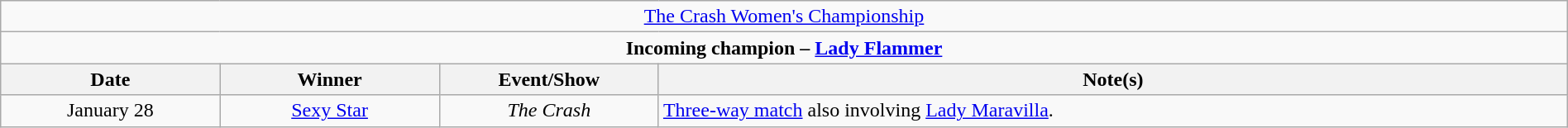<table class="wikitable" style="text-align:center; width:100%;">
<tr>
<td colspan="4" style="text-align: center;"><a href='#'>The Crash Women's Championship</a></td>
</tr>
<tr>
<td colspan="4" style="text-align: center;"><strong>Incoming champion – <a href='#'>Lady Flammer</a></strong></td>
</tr>
<tr>
<th width=14%>Date</th>
<th width=14%>Winner</th>
<th width=14%>Event/Show</th>
<th width=58%>Note(s)</th>
</tr>
<tr>
<td>January 28</td>
<td><a href='#'>Sexy Star</a></td>
<td><em>The Crash</em></td>
<td align=left><a href='#'>Three-way match</a> also involving <a href='#'>Lady Maravilla</a>.</td>
</tr>
</table>
